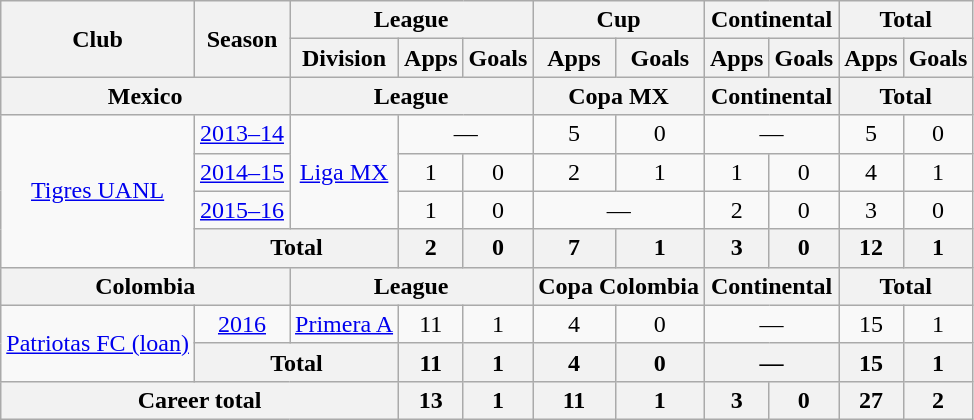<table class="wikitable" style="text-align:center">
<tr>
<th rowspan="2">Club</th>
<th rowspan="2">Season</th>
<th colspan="3">League</th>
<th colspan="2">Cup</th>
<th colspan="2">Continental</th>
<th colspan="2">Total</th>
</tr>
<tr>
<th>Division</th>
<th>Apps</th>
<th>Goals</th>
<th>Apps</th>
<th>Goals</th>
<th>Apps</th>
<th>Goals</th>
<th>Apps</th>
<th>Goals</th>
</tr>
<tr>
<th colspan="2">Mexico</th>
<th colspan="3">League</th>
<th colspan="2">Copa MX</th>
<th colspan="2">Continental</th>
<th colspan="2">Total</th>
</tr>
<tr>
<td rowspan="4"><a href='#'>Tigres UANL</a></td>
<td><a href='#'>2013–14</a></td>
<td rowspan="3"><a href='#'>Liga MX</a></td>
<td colspan="2">—</td>
<td>5</td>
<td>0</td>
<td colspan="2">—</td>
<td>5</td>
<td>0</td>
</tr>
<tr>
<td><a href='#'>2014–15</a></td>
<td>1</td>
<td>0</td>
<td>2</td>
<td>1</td>
<td>1</td>
<td>0</td>
<td>4</td>
<td>1</td>
</tr>
<tr>
<td><a href='#'>2015–16</a></td>
<td>1</td>
<td>0</td>
<td colspan="2">—</td>
<td>2</td>
<td>0</td>
<td>3</td>
<td>0</td>
</tr>
<tr>
<th colspan="2">Total</th>
<th>2</th>
<th>0</th>
<th>7</th>
<th>1</th>
<th>3</th>
<th>0</th>
<th>12</th>
<th>1</th>
</tr>
<tr>
<th colspan="2">Colombia</th>
<th colspan="3">League</th>
<th colspan="2">Copa Colombia</th>
<th colspan="2">Continental</th>
<th colspan="2">Total</th>
</tr>
<tr>
<td rowspan="2"><a href='#'>Patriotas FC (loan)</a></td>
<td><a href='#'>2016</a></td>
<td><a href='#'>Primera A</a></td>
<td>11</td>
<td>1</td>
<td>4</td>
<td>0</td>
<td colspan="2">—</td>
<td>15</td>
<td>1</td>
</tr>
<tr>
<th colspan="2">Total</th>
<th>11</th>
<th>1</th>
<th>4</th>
<th>0</th>
<th colspan="2">—</th>
<th>15</th>
<th>1</th>
</tr>
<tr>
<th colspan="3">Career total</th>
<th>13</th>
<th>1</th>
<th>11</th>
<th>1</th>
<th>3</th>
<th>0</th>
<th>27</th>
<th>2</th>
</tr>
</table>
